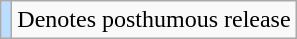<table class="wikitable">
<tr>
<td style="background:#bdf;"></td>
<td>Denotes posthumous release</td>
</tr>
</table>
